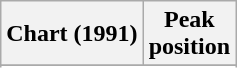<table class="wikitable sortable plainrowheaders" style="text-align:center">
<tr>
<th scope="col">Chart (1991)</th>
<th scope="col">Peak<br>position</th>
</tr>
<tr>
</tr>
<tr>
</tr>
</table>
